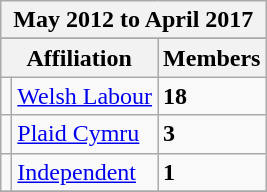<table class="wikitable">
<tr>
<th colspan="3" align="center" valign="top">May 2012 to April 2017</th>
</tr>
<tr>
</tr>
<tr>
<th colspan="2" align="center" valign="top">Affiliation</th>
<th valign="top">Members</th>
</tr>
<tr>
<td></td>
<td><a href='#'>Welsh Labour</a></td>
<td><strong>18</strong></td>
</tr>
<tr>
<td></td>
<td><a href='#'>Plaid Cymru</a></td>
<td><strong>3</strong></td>
</tr>
<tr>
<td></td>
<td><a href='#'>Independent</a></td>
<td><strong>1</strong></td>
</tr>
<tr>
</tr>
</table>
